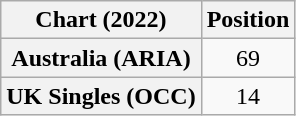<table class="wikitable sortable plainrowheaders" style="text-align:center">
<tr>
<th scope="col">Chart (2022)</th>
<th scope="col">Position</th>
</tr>
<tr>
<th scope="row">Australia (ARIA)</th>
<td>69</td>
</tr>
<tr>
<th scope="row">UK Singles (OCC)</th>
<td>14</td>
</tr>
</table>
